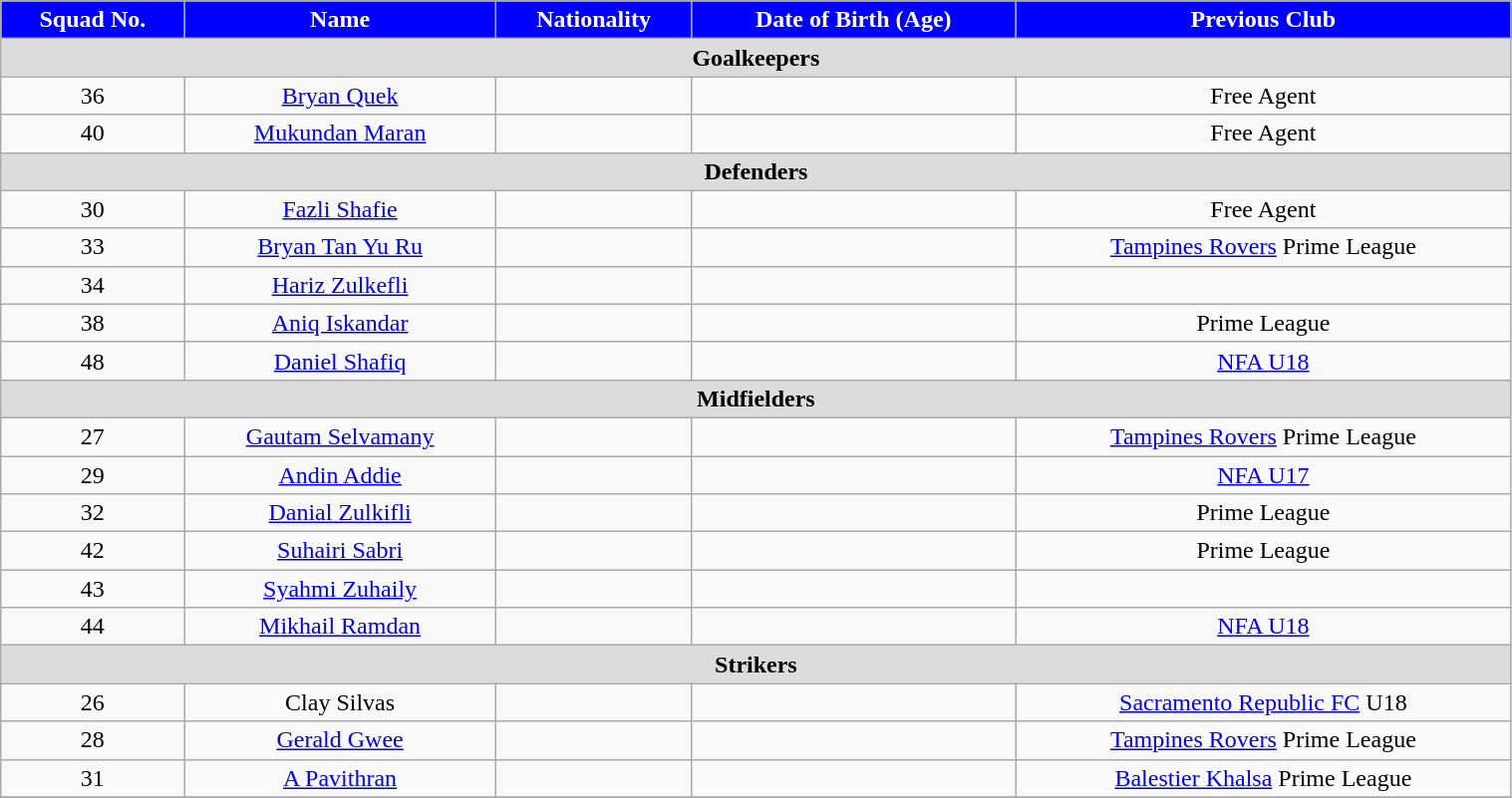<table class="wikitable" style="text-align:center; font-size:100%; width:80%;">
<tr>
<th style="background:#0000FF; color:white; text-align:center;">Squad No.</th>
<th style="background:#0000FF; color:white; text-align:center;">Name</th>
<th style="background:#0000FF; color:white; text-align:center;">Nationality</th>
<th style="background:#0000FF; color:white; text-align:center;">Date of Birth (Age)</th>
<th style="background:#0000FF; color:white; text-align:center;">Previous Club</th>
</tr>
<tr>
<th colspan="6" style="background:#dcdcdc; text-align:center">Goalkeepers</th>
</tr>
<tr>
<td>36</td>
<td><a href='#'>Bryan Quek</a></td>
<td></td>
<td></td>
<td>Free Agent</td>
</tr>
<tr>
<td>40</td>
<td><a href='#'>Mukundan Maran</a></td>
<td></td>
<td></td>
<td>Free Agent</td>
</tr>
<tr>
<th colspan="6" style="background:#dcdcdc; text-align:center">Defenders</th>
</tr>
<tr>
<td>30</td>
<td><a href='#'>Fazli Shafie</a></td>
<td></td>
<td></td>
<td>Free Agent</td>
</tr>
<tr>
<td>33</td>
<td><a href='#'>Bryan Tan Yu Ru</a></td>
<td></td>
<td></td>
<td><a href='#'>Tampines Rovers</a> Prime League</td>
</tr>
<tr>
<td>34</td>
<td><a href='#'>Hariz Zulkefli</a></td>
<td></td>
<td></td>
<td></td>
</tr>
<tr>
<td>38</td>
<td><a href='#'>Aniq Iskandar</a></td>
<td></td>
<td></td>
<td> Prime League</td>
</tr>
<tr>
<td>48</td>
<td><a href='#'>Daniel Shafiq</a></td>
<td></td>
<td></td>
<td> <a href='#'>NFA U18</a></td>
</tr>
<tr>
<th colspan="6" style="background:#dcdcdc; text-align:center">Midfielders</th>
</tr>
<tr>
<td>27</td>
<td><a href='#'>Gautam Selvamany</a></td>
<td></td>
<td></td>
<td><a href='#'>Tampines Rovers</a> Prime League</td>
</tr>
<tr>
<td>29</td>
<td><a href='#'>Andin Addie</a></td>
<td></td>
<td></td>
<td> <a href='#'>NFA U17</a></td>
</tr>
<tr>
<td>32</td>
<td><a href='#'>Danial Zulkifli</a></td>
<td></td>
<td></td>
<td> Prime League</td>
</tr>
<tr>
<td>42</td>
<td><a href='#'>Suhairi Sabri</a></td>
<td></td>
<td></td>
<td> Prime League</td>
</tr>
<tr>
<td>43</td>
<td><a href='#'>Syahmi Zuhaily</a></td>
<td></td>
<td></td>
<td></td>
</tr>
<tr>
<td>44</td>
<td><a href='#'>Mikhail Ramdan</a></td>
<td></td>
<td></td>
<td> <a href='#'>NFA U18</a></td>
</tr>
<tr>
<th colspan="6 " style="background:#dcdcdc; text-align:center">Strikers</th>
</tr>
<tr>
<td>26</td>
<td>Clay Silvas</td>
<td></td>
<td></td>
<td><a href='#'>Sacramento Republic FC</a> U18</td>
</tr>
<tr>
<td>28</td>
<td><a href='#'>Gerald Gwee</a></td>
<td></td>
<td></td>
<td><a href='#'>Tampines Rovers</a> Prime League</td>
</tr>
<tr>
<td>31</td>
<td><a href='#'>A Pavithran</a></td>
<td></td>
<td></td>
<td><a href='#'>Balestier Khalsa</a> Prime League</td>
</tr>
<tr>
</tr>
</table>
